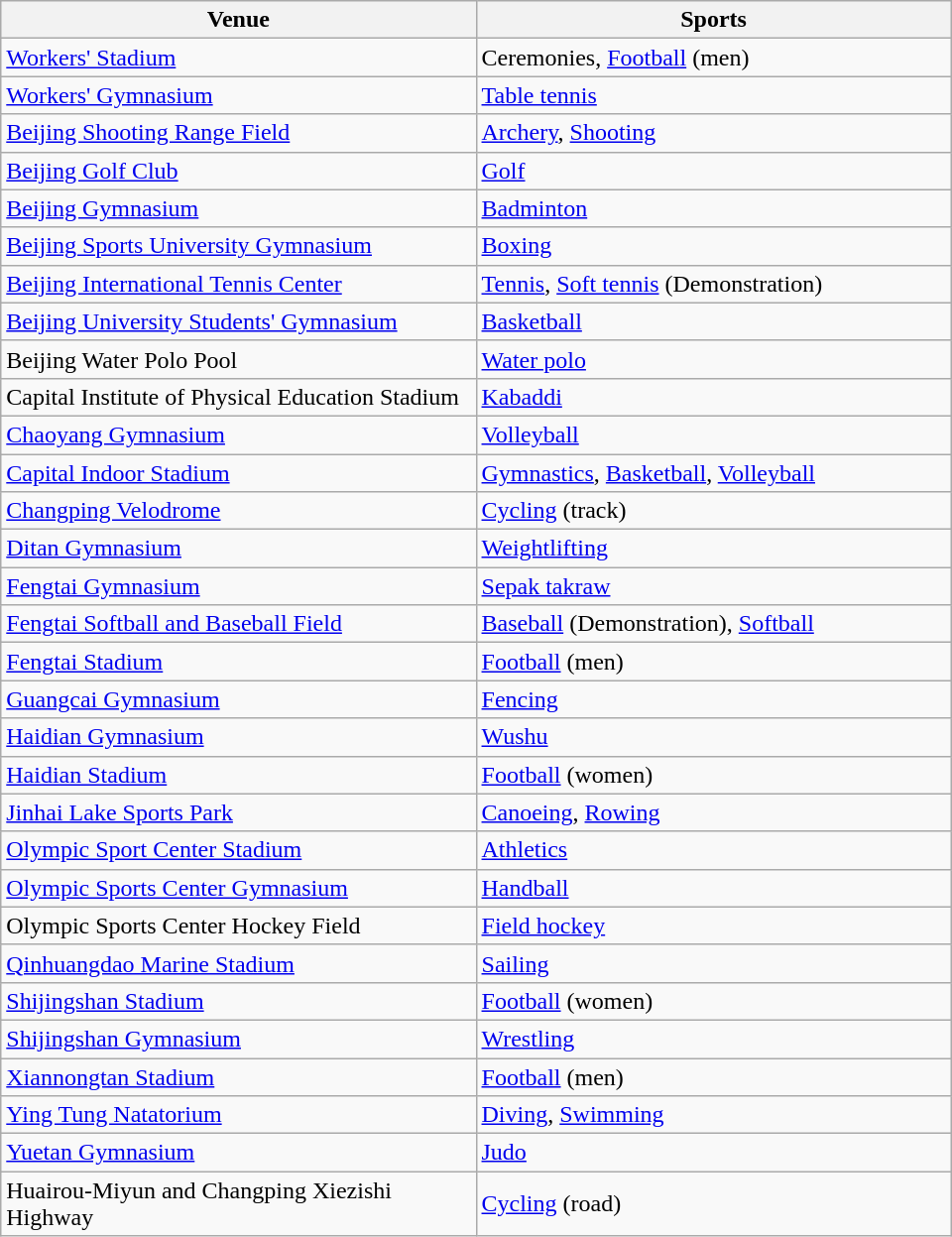<table class="wikitable sortable" width=640px>
<tr>
<th width=45%>Venue</th>
<th width=45%>Sports</th>
</tr>
<tr>
<td><a href='#'>Workers' Stadium</a></td>
<td>Ceremonies, <a href='#'>Football</a> (men)</td>
</tr>
<tr>
<td><a href='#'>Workers' Gymnasium</a></td>
<td><a href='#'>Table tennis</a></td>
</tr>
<tr>
<td><a href='#'>Beijing Shooting Range Field</a></td>
<td><a href='#'>Archery</a>, <a href='#'>Shooting</a></td>
</tr>
<tr>
<td><a href='#'>Beijing Golf Club</a></td>
<td><a href='#'>Golf</a></td>
</tr>
<tr>
<td><a href='#'>Beijing Gymnasium</a></td>
<td><a href='#'>Badminton</a></td>
</tr>
<tr>
<td><a href='#'>Beijing Sports University Gymnasium</a></td>
<td><a href='#'>Boxing</a></td>
</tr>
<tr>
<td><a href='#'>Beijing International Tennis Center</a></td>
<td><a href='#'>Tennis</a>, <a href='#'>Soft tennis</a> (Demonstration)</td>
</tr>
<tr>
<td><a href='#'>Beijing University Students' Gymnasium</a></td>
<td><a href='#'>Basketball</a></td>
</tr>
<tr>
<td>Beijing Water Polo Pool</td>
<td><a href='#'>Water polo</a></td>
</tr>
<tr>
<td>Capital Institute of Physical Education Stadium</td>
<td><a href='#'>Kabaddi</a></td>
</tr>
<tr>
<td><a href='#'>Chaoyang Gymnasium</a></td>
<td><a href='#'>Volleyball</a></td>
</tr>
<tr>
<td><a href='#'>Capital Indoor Stadium</a></td>
<td><a href='#'>Gymnastics</a>, <a href='#'>Basketball</a>, <a href='#'>Volleyball</a></td>
</tr>
<tr>
<td><a href='#'>Changping Velodrome</a></td>
<td><a href='#'>Cycling</a> (track)</td>
</tr>
<tr>
<td><a href='#'>Ditan Gymnasium</a></td>
<td><a href='#'>Weightlifting</a></td>
</tr>
<tr>
<td><a href='#'>Fengtai Gymnasium</a></td>
<td><a href='#'>Sepak takraw</a></td>
</tr>
<tr>
<td><a href='#'>Fengtai Softball and Baseball Field</a></td>
<td><a href='#'>Baseball</a> (Demonstration), <a href='#'>Softball</a></td>
</tr>
<tr>
<td><a href='#'>Fengtai Stadium</a></td>
<td><a href='#'>Football</a> (men)</td>
</tr>
<tr>
<td><a href='#'>Guangcai Gymnasium</a></td>
<td><a href='#'>Fencing</a></td>
</tr>
<tr>
<td><a href='#'>Haidian Gymnasium</a></td>
<td><a href='#'>Wushu</a></td>
</tr>
<tr>
<td><a href='#'>Haidian Stadium</a></td>
<td><a href='#'>Football</a> (women)</td>
</tr>
<tr>
<td><a href='#'>Jinhai Lake Sports Park</a></td>
<td><a href='#'>Canoeing</a>, <a href='#'>Rowing</a></td>
</tr>
<tr>
<td><a href='#'>Olympic Sport Center Stadium</a></td>
<td><a href='#'>Athletics</a></td>
</tr>
<tr>
<td><a href='#'>Olympic Sports Center Gymnasium</a></td>
<td><a href='#'>Handball</a></td>
</tr>
<tr>
<td>Olympic Sports Center Hockey Field</td>
<td><a href='#'>Field hockey</a></td>
</tr>
<tr>
<td><a href='#'>Qinhuangdao Marine Stadium</a></td>
<td><a href='#'>Sailing</a></td>
</tr>
<tr>
<td><a href='#'>Shijingshan Stadium</a></td>
<td><a href='#'>Football</a> (women)</td>
</tr>
<tr>
<td><a href='#'>Shijingshan Gymnasium</a></td>
<td><a href='#'>Wrestling</a></td>
</tr>
<tr>
<td><a href='#'>Xiannongtan Stadium</a></td>
<td><a href='#'>Football</a> (men)</td>
</tr>
<tr>
<td><a href='#'>Ying Tung Natatorium</a></td>
<td><a href='#'>Diving</a>, <a href='#'>Swimming</a></td>
</tr>
<tr>
<td><a href='#'>Yuetan Gymnasium</a></td>
<td><a href='#'>Judo</a></td>
</tr>
<tr>
<td>Huairou-Miyun and Changping Xiezishi Highway</td>
<td><a href='#'>Cycling</a> (road)</td>
</tr>
</table>
